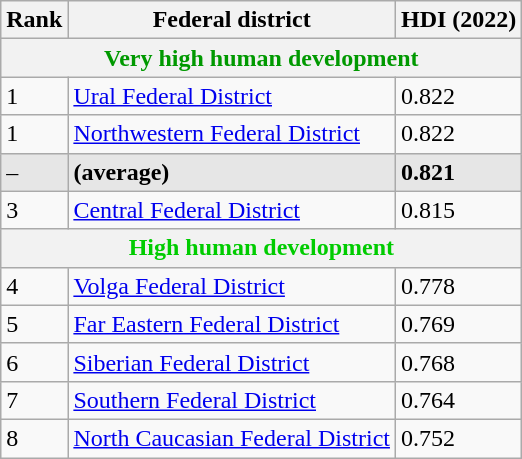<table class="wikitable sortable">
<tr>
<th>Rank</th>
<th>Federal district</th>
<th>HDI (2022)</th>
</tr>
<tr>
<th colspan="3" style="color:#090;">Very high human development</th>
</tr>
<tr>
<td>1</td>
<td style="text-align:left"><a href='#'>Ural Federal District</a></td>
<td>0.822</td>
</tr>
<tr>
<td>1</td>
<td style="text-align:left"><a href='#'>Northwestern Federal District</a></td>
<td>0.822</td>
</tr>
<tr style="background:#e6e6e6">
<td>–</td>
<td style="text-align:left"><strong> (average)</strong></td>
<td><strong>0.821</strong></td>
</tr>
<tr>
<td>3</td>
<td style="text-align:left"><a href='#'>Central Federal District</a></td>
<td>0.815</td>
</tr>
<tr>
<th colspan="3" style="color:#0c0;">High human development</th>
</tr>
<tr>
<td>4</td>
<td style="text-align:left"><a href='#'>Volga Federal District</a></td>
<td>0.778</td>
</tr>
<tr>
<td>5</td>
<td style="text-align:left"><a href='#'>Far Eastern Federal District</a></td>
<td>0.769</td>
</tr>
<tr>
<td>6</td>
<td style="text-align:left"><a href='#'>Siberian Federal District</a></td>
<td>0.768</td>
</tr>
<tr>
<td>7</td>
<td style="text-align:left"><a href='#'>Southern Federal District</a></td>
<td>0.764</td>
</tr>
<tr>
<td>8</td>
<td style="text-align:left"><a href='#'>North Caucasian Federal District</a></td>
<td>0.752</td>
</tr>
</table>
